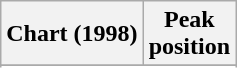<table class="wikitable sortable plainrowheaders" style="text-align:center">
<tr>
<th>Chart (1998)</th>
<th>Peak<br>position</th>
</tr>
<tr>
</tr>
<tr>
</tr>
</table>
